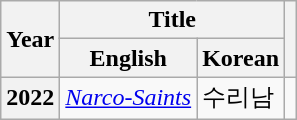<table class="wikitable sortable plainrowheaders">
<tr>
<th rowspan="2" scope="col">Year</th>
<th colspan="2" scope="col">Title</th>
<th rowspan="2" scope="col" class="unsortable"></th>
</tr>
<tr>
<th>English</th>
<th>Korean</th>
</tr>
<tr>
<th scope="row">2022</th>
<td><em><a href='#'>Narco-Saints</a></em></td>
<td>수리남</td>
<td></td>
</tr>
</table>
